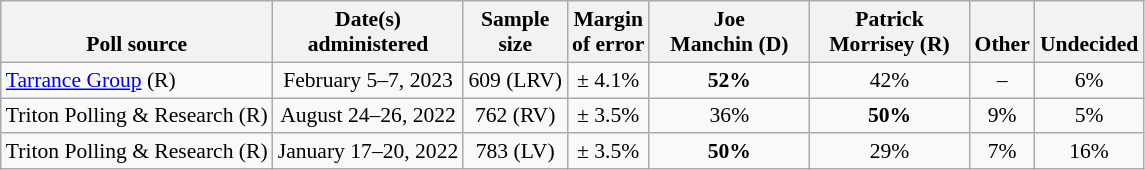<table class="wikitable" style="font-size:90%;text-align:center;">
<tr valign=bottom>
<th>Poll source</th>
<th>Date(s)<br>administered</th>
<th>Sample<br>size</th>
<th>Margin<br>of error</th>
<th style="width:100px;">Joe<br>Manchin (D)</th>
<th style="width:100px;">Patrick<br>Morrisey (R)</th>
<th>Other</th>
<th>Undecided</th>
</tr>
<tr>
<td style="text-align:left;"><a href='#'>Tarrance Group</a> (R)</td>
<td>February 5–7, 2023</td>
<td>609 (LRV)</td>
<td>± 4.1%</td>
<td><strong>52%</strong></td>
<td>42%</td>
<td>–</td>
<td>6%</td>
</tr>
<tr>
<td style="text-align:left;">Triton Polling & Research (R)</td>
<td>August 24–26, 2022</td>
<td>762 (RV)</td>
<td>± 3.5%</td>
<td>36%</td>
<td><strong>50%</strong></td>
<td>9%</td>
<td>5%</td>
</tr>
<tr>
<td style="text-align:left;">Triton Polling & Research (R)</td>
<td>January 17–20, 2022</td>
<td>783 (LV)</td>
<td>± 3.5%</td>
<td><strong>50%</strong></td>
<td>29%</td>
<td>7%</td>
<td>16%</td>
</tr>
</table>
